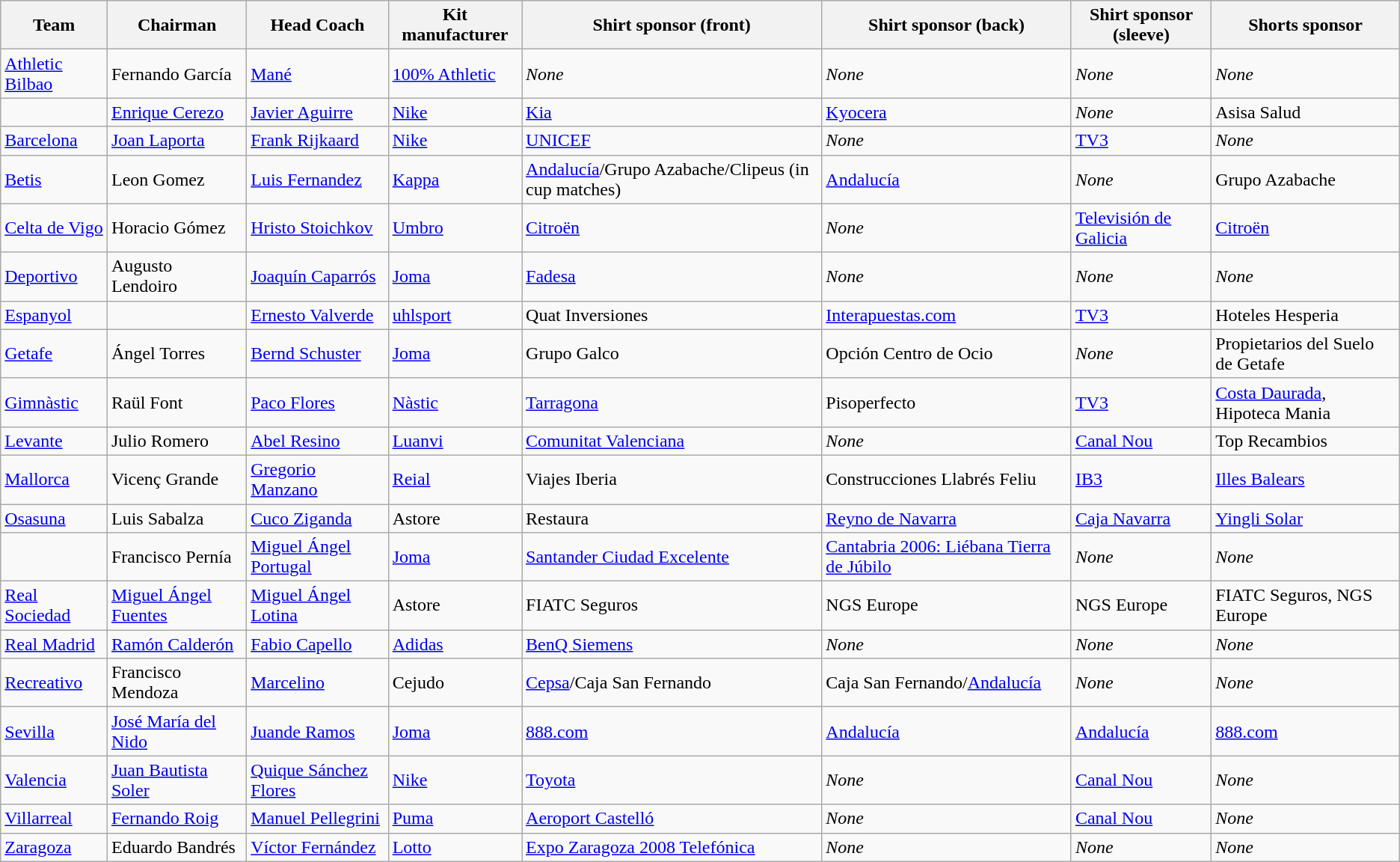<table class="wikitable sortable">
<tr>
<th>Team</th>
<th>Chairman</th>
<th>Head Coach</th>
<th>Kit manufacturer</th>
<th>Shirt sponsor (front)</th>
<th>Shirt sponsor (back)</th>
<th>Shirt sponsor (sleeve)</th>
<th>Shorts sponsor</th>
</tr>
<tr>
<td><a href='#'>Athletic Bilbao</a></td>
<td>Fernando García</td>
<td> <a href='#'>Mané</a></td>
<td><a href='#'>100% Athletic</a></td>
<td><em>None</em></td>
<td><em>None</em></td>
<td><em>None</em></td>
<td><em>None</em></td>
</tr>
<tr>
<td></td>
<td><a href='#'>Enrique Cerezo</a></td>
<td> <a href='#'>Javier Aguirre</a></td>
<td><a href='#'>Nike</a></td>
<td><a href='#'>Kia</a></td>
<td><a href='#'>Kyocera</a></td>
<td><em>None</em></td>
<td>Asisa Salud</td>
</tr>
<tr>
<td><a href='#'>Barcelona</a></td>
<td><a href='#'>Joan Laporta</a></td>
<td> <a href='#'>Frank Rijkaard</a></td>
<td><a href='#'>Nike</a></td>
<td><a href='#'>UNICEF</a></td>
<td><em>None</em></td>
<td><a href='#'>TV3</a></td>
<td><em>None</em></td>
</tr>
<tr>
<td><a href='#'>Betis</a></td>
<td>Leon Gomez</td>
<td> <a href='#'>Luis Fernandez</a></td>
<td><a href='#'>Kappa</a></td>
<td><a href='#'>Andalucía</a>/Grupo Azabache/Clipeus (in cup matches)</td>
<td><a href='#'>Andalucía</a></td>
<td><em>None</em></td>
<td>Grupo Azabache</td>
</tr>
<tr>
<td><a href='#'>Celta de Vigo</a></td>
<td>Horacio Gómez</td>
<td> <a href='#'>Hristo Stoichkov</a></td>
<td><a href='#'>Umbro</a></td>
<td><a href='#'>Citroën</a></td>
<td><em>None</em></td>
<td><a href='#'>Televisión de Galicia</a></td>
<td><a href='#'>Citroën</a></td>
</tr>
<tr>
<td><a href='#'>Deportivo</a></td>
<td>Augusto Lendoiro</td>
<td> <a href='#'>Joaquín Caparrós</a></td>
<td><a href='#'>Joma</a></td>
<td><a href='#'>Fadesa</a></td>
<td><em>None</em></td>
<td><em>None</em></td>
<td><em>None</em></td>
</tr>
<tr>
<td><a href='#'>Espanyol</a></td>
<td></td>
<td> <a href='#'>Ernesto Valverde</a></td>
<td><a href='#'>uhlsport</a></td>
<td>Quat Inversiones</td>
<td><a href='#'>Interapuestas.com</a></td>
<td><a href='#'>TV3</a></td>
<td>Hoteles Hesperia</td>
</tr>
<tr>
<td><a href='#'>Getafe</a></td>
<td>Ángel Torres</td>
<td> <a href='#'>Bernd Schuster</a></td>
<td><a href='#'>Joma</a></td>
<td>Grupo Galco</td>
<td>Opción Centro de Ocio</td>
<td><em>None</em></td>
<td>Propietarios del Suelo de Getafe</td>
</tr>
<tr>
<td><a href='#'>Gimnàstic</a></td>
<td>Raül Font</td>
<td> <a href='#'>Paco Flores</a></td>
<td><a href='#'>Nàstic</a></td>
<td><a href='#'>Tarragona</a></td>
<td>Pisoperfecto</td>
<td><a href='#'>TV3</a></td>
<td><a href='#'>Costa Daurada</a>, Hipoteca Mania</td>
</tr>
<tr>
<td><a href='#'>Levante</a></td>
<td>Julio Romero</td>
<td> <a href='#'>Abel Resino</a></td>
<td><a href='#'>Luanvi</a></td>
<td><a href='#'>Comunitat Valenciana</a></td>
<td><em>None</em></td>
<td><a href='#'>Canal Nou</a></td>
<td>Top Recambios</td>
</tr>
<tr>
<td><a href='#'>Mallorca</a></td>
<td>Vicenç Grande</td>
<td> <a href='#'>Gregorio Manzano</a></td>
<td><a href='#'>Reial</a></td>
<td>Viajes Iberia</td>
<td>Construcciones Llabrés Feliu</td>
<td><a href='#'>IB3</a></td>
<td><a href='#'>Illes Balears</a></td>
</tr>
<tr>
<td><a href='#'>Osasuna</a></td>
<td>Luis Sabalza</td>
<td> <a href='#'>Cuco Ziganda</a></td>
<td>Astore</td>
<td>Restaura</td>
<td><a href='#'>Reyno de Navarra</a></td>
<td><a href='#'>Caja Navarra</a></td>
<td><a href='#'>Yingli Solar</a></td>
</tr>
<tr>
<td></td>
<td>Francisco Pernía</td>
<td> <a href='#'>Miguel Ángel Portugal</a></td>
<td><a href='#'>Joma</a></td>
<td><a href='#'>Santander Ciudad Excelente</a></td>
<td><a href='#'>Cantabria 2006: Liébana Tierra de Júbilo</a></td>
<td><em>None</em></td>
<td><em>None</em></td>
</tr>
<tr>
<td><a href='#'>Real Sociedad</a></td>
<td><a href='#'>Miguel Ángel Fuentes</a></td>
<td> <a href='#'>Miguel Ángel Lotina</a></td>
<td>Astore</td>
<td>FIATC Seguros</td>
<td>NGS Europe</td>
<td>NGS Europe</td>
<td>FIATC Seguros, NGS Europe</td>
</tr>
<tr>
<td><a href='#'>Real Madrid</a></td>
<td><a href='#'>Ramón Calderón</a></td>
<td> <a href='#'>Fabio Capello</a></td>
<td><a href='#'>Adidas</a></td>
<td><a href='#'>BenQ Siemens</a></td>
<td><em>None</em></td>
<td><em>None</em></td>
<td><em>None</em></td>
</tr>
<tr>
<td><a href='#'>Recreativo</a></td>
<td>Francisco Mendoza</td>
<td> <a href='#'>Marcelino</a></td>
<td>Cejudo</td>
<td><a href='#'>Cepsa</a>/Caja San Fernando</td>
<td>Caja San Fernando/<a href='#'>Andalucía</a></td>
<td><em>None</em></td>
<td><em>None</em></td>
</tr>
<tr>
<td><a href='#'>Sevilla</a></td>
<td><a href='#'>José María del Nido</a></td>
<td> <a href='#'>Juande Ramos</a></td>
<td><a href='#'>Joma</a></td>
<td><a href='#'>888.com</a></td>
<td><a href='#'>Andalucía</a></td>
<td><a href='#'>Andalucía</a></td>
<td><a href='#'>888.com</a></td>
</tr>
<tr>
<td><a href='#'>Valencia</a></td>
<td><a href='#'>Juan Bautista Soler</a></td>
<td> <a href='#'>Quique Sánchez Flores</a></td>
<td><a href='#'>Nike</a></td>
<td><a href='#'>Toyota</a></td>
<td><em>None</em></td>
<td><a href='#'>Canal Nou</a></td>
<td><em>None</em></td>
</tr>
<tr>
<td><a href='#'>Villarreal</a></td>
<td><a href='#'>Fernando Roig</a></td>
<td> <a href='#'>Manuel Pellegrini</a></td>
<td><a href='#'>Puma</a></td>
<td><a href='#'>Aeroport Castelló</a></td>
<td><em>None</em></td>
<td><a href='#'>Canal Nou</a></td>
<td><em>None</em></td>
</tr>
<tr>
<td><a href='#'>Zaragoza</a></td>
<td>Eduardo Bandrés</td>
<td> <a href='#'>Víctor Fernández</a></td>
<td><a href='#'>Lotto</a></td>
<td><a href='#'>Expo Zaragoza 2008 Telefónica</a></td>
<td><em>None</em></td>
<td><em>None</em></td>
<td><em>None</em></td>
</tr>
</table>
